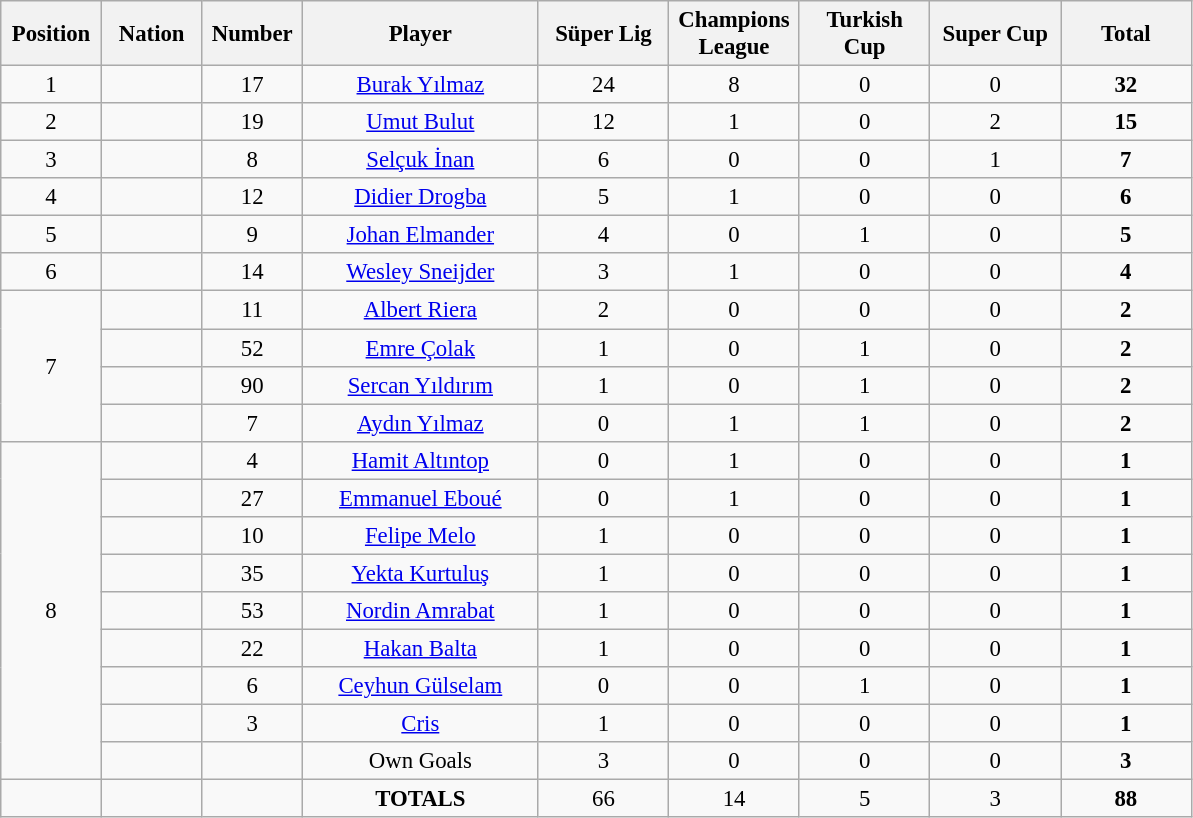<table class="wikitable" style="font-size: 95%; text-align: center;">
<tr>
<th width=60>Position</th>
<th width=60>Nation</th>
<th width=60>Number</th>
<th width=150>Player</th>
<th width=80>Süper Lig</th>
<th width=80>Champions League</th>
<th width=80>Turkish Cup</th>
<th width=80>Super Cup</th>
<th width=80>Total</th>
</tr>
<tr>
<td>1</td>
<td></td>
<td>17</td>
<td><a href='#'>Burak Yılmaz</a></td>
<td>24</td>
<td>8</td>
<td>0</td>
<td>0</td>
<td><strong>32</strong></td>
</tr>
<tr>
<td>2</td>
<td></td>
<td>19</td>
<td><a href='#'>Umut Bulut</a></td>
<td>12</td>
<td>1</td>
<td>0</td>
<td>2</td>
<td><strong>15</strong></td>
</tr>
<tr>
<td>3</td>
<td></td>
<td>8</td>
<td><a href='#'>Selçuk İnan</a></td>
<td>6</td>
<td>0</td>
<td>0</td>
<td>1</td>
<td><strong>7</strong></td>
</tr>
<tr>
<td>4</td>
<td></td>
<td>12</td>
<td><a href='#'>Didier Drogba</a></td>
<td>5</td>
<td>1</td>
<td>0</td>
<td>0</td>
<td><strong>6</strong></td>
</tr>
<tr>
<td>5</td>
<td></td>
<td>9</td>
<td><a href='#'>Johan Elmander</a></td>
<td>4</td>
<td>0</td>
<td>1</td>
<td>0</td>
<td><strong>5</strong></td>
</tr>
<tr>
<td>6</td>
<td></td>
<td>14</td>
<td><a href='#'>Wesley Sneijder</a></td>
<td>3</td>
<td>1</td>
<td>0</td>
<td>0</td>
<td><strong>4</strong></td>
</tr>
<tr>
<td rowspan=4>7</td>
<td></td>
<td>11</td>
<td><a href='#'>Albert Riera</a></td>
<td>2</td>
<td>0</td>
<td>0</td>
<td>0</td>
<td><strong>2</strong></td>
</tr>
<tr>
<td></td>
<td>52</td>
<td><a href='#'>Emre Çolak</a></td>
<td>1</td>
<td>0</td>
<td>1</td>
<td>0</td>
<td><strong>2</strong></td>
</tr>
<tr>
<td></td>
<td>90</td>
<td><a href='#'>Sercan Yıldırım</a></td>
<td>1</td>
<td>0</td>
<td>1</td>
<td>0</td>
<td><strong>2</strong></td>
</tr>
<tr>
<td></td>
<td>7</td>
<td><a href='#'>Aydın Yılmaz</a></td>
<td>0</td>
<td>1</td>
<td>1</td>
<td>0</td>
<td><strong>2</strong></td>
</tr>
<tr>
<td rowspan=9>8</td>
<td></td>
<td>4</td>
<td><a href='#'>Hamit Altıntop</a></td>
<td>0</td>
<td>1</td>
<td>0</td>
<td>0</td>
<td><strong>1</strong></td>
</tr>
<tr>
<td></td>
<td>27</td>
<td><a href='#'>Emmanuel Eboué</a></td>
<td>0</td>
<td>1</td>
<td>0</td>
<td>0</td>
<td><strong>1</strong></td>
</tr>
<tr>
<td></td>
<td>10</td>
<td><a href='#'>Felipe Melo</a></td>
<td>1</td>
<td>0</td>
<td>0</td>
<td>0</td>
<td><strong>1</strong></td>
</tr>
<tr>
<td></td>
<td>35</td>
<td><a href='#'>Yekta Kurtuluş</a></td>
<td>1</td>
<td>0</td>
<td>0</td>
<td>0</td>
<td><strong>1</strong></td>
</tr>
<tr>
<td></td>
<td>53</td>
<td><a href='#'>Nordin Amrabat</a></td>
<td>1</td>
<td>0</td>
<td>0</td>
<td>0</td>
<td><strong>1</strong></td>
</tr>
<tr>
<td></td>
<td>22</td>
<td><a href='#'>Hakan Balta</a></td>
<td>1</td>
<td>0</td>
<td>0</td>
<td>0</td>
<td><strong>1</strong></td>
</tr>
<tr>
<td></td>
<td>6</td>
<td><a href='#'>Ceyhun Gülselam</a></td>
<td>0</td>
<td>0</td>
<td>1</td>
<td>0</td>
<td><strong>1</strong></td>
</tr>
<tr>
<td></td>
<td>3</td>
<td><a href='#'>Cris</a></td>
<td>1</td>
<td>0</td>
<td>0</td>
<td>0</td>
<td><strong>1</strong></td>
</tr>
<tr>
<td></td>
<td></td>
<td>Own Goals</td>
<td>3</td>
<td>0</td>
<td>0</td>
<td>0</td>
<td><strong>3</strong></td>
</tr>
<tr>
<td></td>
<td></td>
<td></td>
<td><strong>TOTALS</strong></td>
<td>66</td>
<td>14</td>
<td>5</td>
<td>3</td>
<td><strong>88</strong></td>
</tr>
</table>
